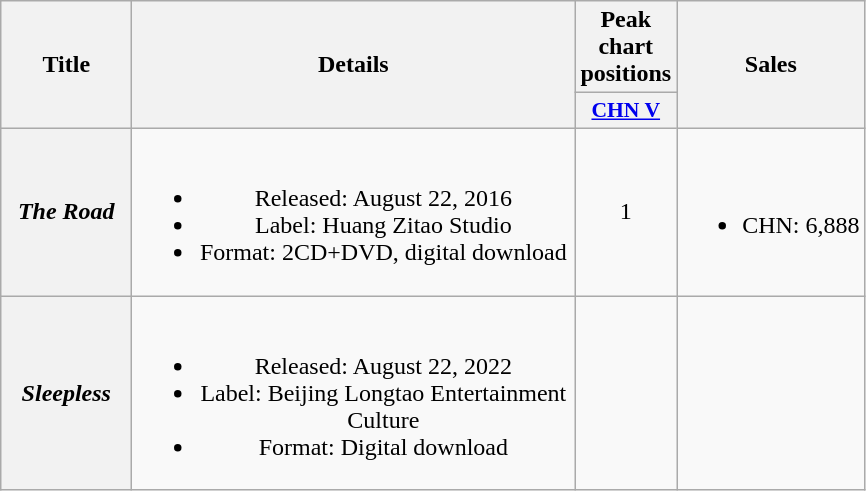<table class="wikitable plainrowheaders" style="text-align:center;">
<tr>
<th scope="col" rowspan="2" style="width:5em;">Title</th>
<th scope="col" rowspan="2" style="width:18em;">Details</th>
<th scope="col">Peak chart positions</th>
<th scope="col" rowspan="2">Sales</th>
</tr>
<tr>
<th scope="col" style="width:3em;font-size:90%;"><a href='#'>CHN V</a><br></th>
</tr>
<tr>
<th scope="row"><em>The Road</em></th>
<td><br><ul><li>Released: August 22, 2016</li><li>Label: Huang Zitao Studio</li><li>Format: 2CD+DVD, digital download</li></ul></td>
<td>1</td>
<td><br><ul><li>CHN: 6,888</li></ul></td>
</tr>
<tr>
<th scope="row"><em>Sleepless</em></th>
<td><br><ul><li>Released: August 22, 2022</li><li>Label: Beijing Longtao Entertainment Culture</li><li>Format: Digital download</li></ul></td>
<td></td>
<td></td>
</tr>
</table>
